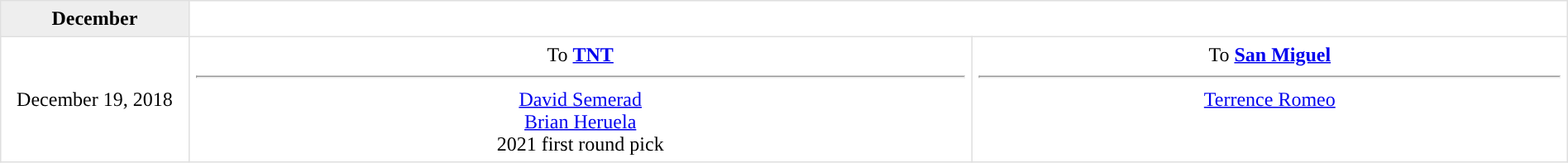<table border=1 style="border-collapse:collapse; text-align: center; width: 100%" bordercolor="#DFDFDF"  cellpadding="5">
<tr bgcolor="eeeeee">
<th>December</th>
</tr>
<tr>
<td style="width:12%">December 19, 2018</td>
<td style="width:50%" valign="top">To <strong><a href='#'>TNT</a></strong><hr><a href='#'>David Semerad</a><br><a href='#'>Brian Heruela</a><br>2021 first round pick</td>
<td style="width:50%" valign="top">To <strong><a href='#'>San Miguel</a></strong><hr><a href='#'>Terrence Romeo</a></td>
</tr>
</table>
